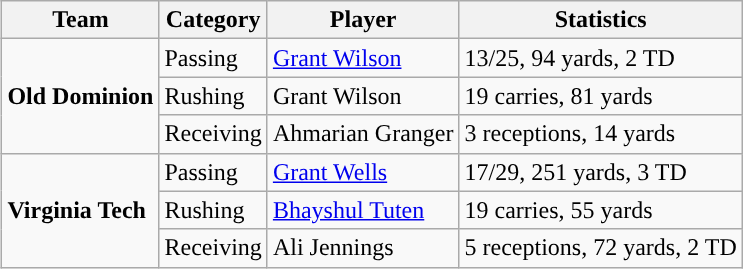<table class="wikitable" style="float: right;">
<tr>
<th>Team</th>
<th>Category</th>
<th>Player</th>
<th>Statistics</th>
</tr>
<tr>
<td rowspan=3><strong>Old Dominion</strong></td>
<td>Passing</td>
<td><a href='#'>Grant Wilson</a></td>
<td>13/25, 94 yards, 2 TD</td>
</tr>
<tr>
<td>Rushing</td>
<td>Grant Wilson</td>
<td>19 carries, 81 yards</td>
</tr>
<tr>
<td>Receiving</td>
<td>Ahmarian Granger</td>
<td>3 receptions, 14 yards</td>
</tr>
<tr>
<td rowspan=3><strong>Virginia Tech</strong></td>
<td>Passing</td>
<td><a href='#'>Grant Wells</a></td>
<td>17/29, 251 yards, 3 TD</td>
</tr>
<tr>
<td>Rushing</td>
<td><a href='#'>Bhayshul Tuten</a></td>
<td>19 carries, 55 yards</td>
</tr>
<tr>
<td>Receiving</td>
<td>Ali Jennings</td>
<td>5 receptions, 72 yards, 2 TD</td>
</tr>
</table>
